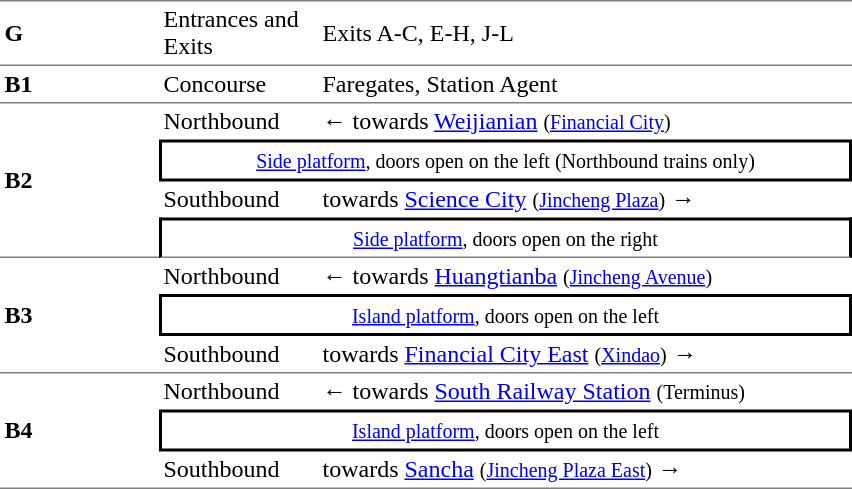<table cellspacing=0 cellpadding=3>
<tr>
<td style="border-top:solid 1px gray;border-bottom:solid 1px gray;" width=100><strong>G</strong></td>
<td style="border-top:solid 1px gray;border-bottom:solid 1px gray;" width=100>Entrances and Exits</td>
<td style="border-top:solid 1px gray;border-bottom:solid 1px gray;" width=350>Exits A-C, E-H, J-L</td>
</tr>
<tr>
<td style="border-bottom:solid 1px gray;"><strong>B1</strong></td>
<td style="border-bottom:solid 1px gray;">Concourse</td>
<td style="border-bottom:solid 1px gray;">Faregates, Station Agent</td>
</tr>
<tr>
<td style="border-bottom:solid 1px gray;" rowspan=4><strong>B2</strong></td>
<td>Northbound</td>
<td>←  towards <a href='#'>Weijianian</a> <small>(<a href='#'>Financial City</a>)</small></td>
</tr>
<tr>
<td style="border-right:solid 2px black;border-left:solid 2px black;border-top:solid 2px black;border-bottom:solid 2px black;text-align:center;" colspan=2><small><a href='#'>Side platform</a>, doors open on the left (Northbound trains only)</small></td>
</tr>
<tr>
<td>Southbound</td>
<td>  towards <a href='#'>Science City</a> <small>(<a href='#'>Jincheng Plaza</a>)</small> →</td>
</tr>
<tr>
<td style="border-right:solid 2px black;border-left:solid 2px black;border-top:solid 2px black;border-bottom:solid 1px gray;text-align:center;" colspan=2><small><a href='#'>Side platform</a>, doors open on the right</small></td>
</tr>
<tr>
<td style="border-bottom:solid 1px gray;" rowspan=3><strong>B3</strong></td>
<td>Northbound</td>
<td>←  towards <a href='#'>Huangtianba</a> <small>(<a href='#'>Jincheng Avenue</a>)</small></td>
</tr>
<tr>
<td style="border-right:solid 2px black;border-left:solid 2px black;border-top:solid 2px black;border-bottom:solid 2px black;text-align:center;" colspan=2><small><a href='#'>Island platform</a>, doors open on the left</small></td>
</tr>
<tr>
<td style="border-bottom:solid 1px gray;">Southbound</td>
<td style="border-bottom:solid 1px gray;">  towards <a href='#'>Financial City East</a> <small>(<a href='#'>Xindao</a>)</small> →</td>
</tr>
<tr>
<td style="border-bottom:solid 1px gray;" rowspan=3><strong>B4</strong></td>
<td>Northbound</td>
<td>←  towards <a href='#'>South Railway Station</a> <small>(Terminus)</small></td>
</tr>
<tr>
<td style="border-right:solid 2px black;border-left:solid 2px black;border-top:solid 2px black;border-bottom:solid 2px black;text-align:center;" colspan=2><small><a href='#'>Island platform</a>, doors open on the left</small></td>
</tr>
<tr>
<td style="border-bottom:solid 1px gray;">Southbound</td>
<td style="border-bottom:solid 1px gray;">  towards <a href='#'>Sancha</a> <small>(<a href='#'>Jincheng Plaza East</a>)</small> →</td>
</tr>
</table>
